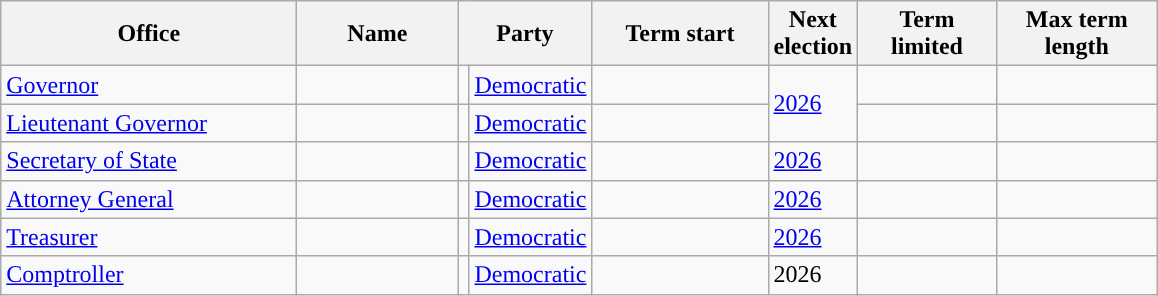<table class="sortable wikitable">
<tr>
<th scope="col" width=190>Office</th>
<th scope="col" width=100>Name</th>
<th scope="col" width=75 colspan=2>Party</th>
<th scope="col" width=110>Term start</th>
<th scope="col" width=50>Next election</th>
<th scope="col" width=85>Term limited</th>
<th scope="col" width=100>Max term length</th>
</tr>
<tr>
<td><a href='#'>Governor</a></td>
<td></td>
<td style="background-color:"></td>
<td><a href='#'>Democratic</a></td>
<td></td>
<td rowspan=2><a href='#'>2026</a></td>
<td></td>
<td></td>
</tr>
<tr>
<td><a href='#'>Lieutenant Governor</a></td>
<td></td>
<td style="background-color:"></td>
<td><a href='#'>Democratic</a></td>
<td></td>
<td></td>
<td></td>
</tr>
<tr>
<td><a href='#'>Secretary of State</a></td>
<td></td>
<td style="background-color:"></td>
<td><a href='#'>Democratic</a></td>
<td></td>
<td><a href='#'>2026</a></td>
<td></td>
<td></td>
</tr>
<tr>
<td><a href='#'>Attorney General</a></td>
<td></td>
<td style="background-color:"></td>
<td><a href='#'>Democratic</a></td>
<td></td>
<td><a href='#'>2026</a></td>
<td></td>
<td></td>
</tr>
<tr>
<td><a href='#'>Treasurer</a></td>
<td></td>
<td style="background-color:"></td>
<td><a href='#'>Democratic</a></td>
<td></td>
<td><a href='#'>2026</a></td>
<td></td>
<td></td>
</tr>
<tr>
<td><a href='#'>Comptroller</a></td>
<td></td>
<td style="background-color:"></td>
<td><a href='#'>Democratic</a></td>
<td></td>
<td>2026</td>
<td></td>
<td></td>
</tr>
</table>
